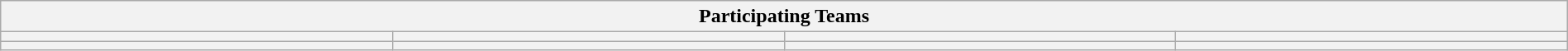<table class="wikitable" style="width:100%;">
<tr>
<th colspan=4><strong>Participating Teams</strong></th>
</tr>
<tr>
<th style="width:25%;"></th>
<th style="width:25%;"></th>
<th style="width:25%;"></th>
<th style="width:25%;"></th>
</tr>
<tr>
<th></th>
<th></th>
<th></th>
<th></th>
</tr>
</table>
